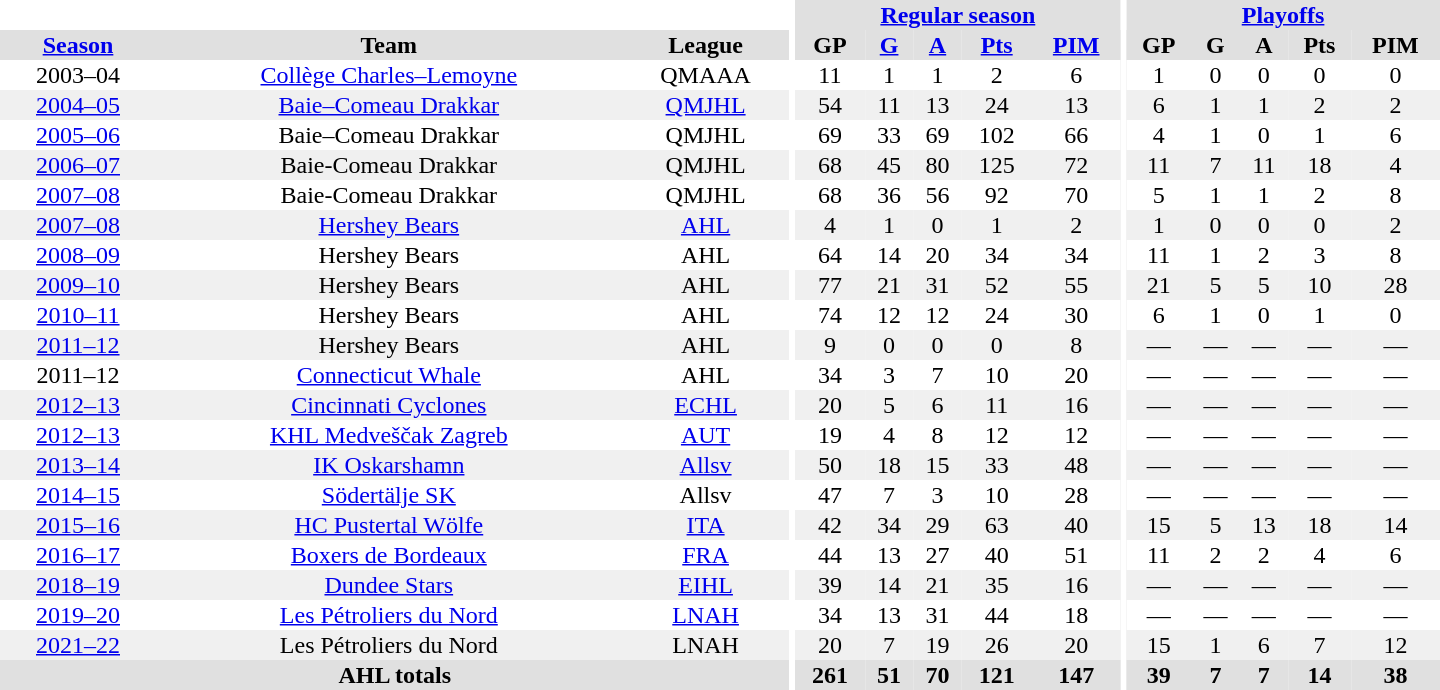<table border="0" cellpadding="1" cellspacing="0" style="text-align:center; width:60em">
<tr bgcolor="#e0e0e0">
<th colspan="3" bgcolor="#ffffff"></th>
<th rowspan="99" bgcolor="#ffffff"></th>
<th colspan="5"><a href='#'>Regular season</a></th>
<th rowspan="99" bgcolor="#ffffff"></th>
<th colspan="5"><a href='#'>Playoffs</a></th>
</tr>
<tr bgcolor="#e0e0e0">
<th><a href='#'>Season</a></th>
<th>Team</th>
<th>League</th>
<th>GP</th>
<th><a href='#'>G</a></th>
<th><a href='#'>A</a></th>
<th><a href='#'>Pts</a></th>
<th><a href='#'>PIM</a></th>
<th>GP</th>
<th>G</th>
<th>A</th>
<th>Pts</th>
<th>PIM</th>
</tr>
<tr>
<td>2003–04</td>
<td><a href='#'>Collège Charles–Lemoyne</a></td>
<td>QMAAA</td>
<td>11</td>
<td>1</td>
<td>1</td>
<td>2</td>
<td>6</td>
<td>1</td>
<td>0</td>
<td>0</td>
<td>0</td>
<td>0</td>
</tr>
<tr bgcolor="#f0f0f0">
<td><a href='#'>2004–05</a></td>
<td><a href='#'>Baie–Comeau Drakkar</a></td>
<td><a href='#'>QMJHL</a></td>
<td>54</td>
<td>11</td>
<td>13</td>
<td>24</td>
<td>13</td>
<td>6</td>
<td>1</td>
<td>1</td>
<td>2</td>
<td>2</td>
</tr>
<tr>
<td><a href='#'>2005–06</a></td>
<td>Baie–Comeau Drakkar</td>
<td>QMJHL</td>
<td>69</td>
<td>33</td>
<td>69</td>
<td>102</td>
<td>66</td>
<td>4</td>
<td>1</td>
<td>0</td>
<td>1</td>
<td>6</td>
</tr>
<tr bgcolor="#f0f0f0">
<td><a href='#'>2006–07</a></td>
<td>Baie-Comeau Drakkar</td>
<td>QMJHL</td>
<td>68</td>
<td>45</td>
<td>80</td>
<td>125</td>
<td>72</td>
<td>11</td>
<td>7</td>
<td>11</td>
<td>18</td>
<td>4</td>
</tr>
<tr>
<td><a href='#'>2007–08</a></td>
<td>Baie-Comeau Drakkar</td>
<td>QMJHL</td>
<td>68</td>
<td>36</td>
<td>56</td>
<td>92</td>
<td>70</td>
<td>5</td>
<td>1</td>
<td>1</td>
<td>2</td>
<td>8</td>
</tr>
<tr bgcolor="#f0f0f0">
<td><a href='#'>2007–08</a></td>
<td><a href='#'>Hershey Bears</a></td>
<td><a href='#'>AHL</a></td>
<td>4</td>
<td>1</td>
<td>0</td>
<td>1</td>
<td>2</td>
<td>1</td>
<td>0</td>
<td>0</td>
<td>0</td>
<td>2</td>
</tr>
<tr>
<td><a href='#'>2008–09</a></td>
<td>Hershey Bears</td>
<td>AHL</td>
<td>64</td>
<td>14</td>
<td>20</td>
<td>34</td>
<td>34</td>
<td>11</td>
<td>1</td>
<td>2</td>
<td>3</td>
<td>8</td>
</tr>
<tr bgcolor="#f0f0f0">
<td><a href='#'>2009–10</a></td>
<td>Hershey Bears</td>
<td>AHL</td>
<td>77</td>
<td>21</td>
<td>31</td>
<td>52</td>
<td>55</td>
<td>21</td>
<td>5</td>
<td>5</td>
<td>10</td>
<td>28</td>
</tr>
<tr>
<td><a href='#'>2010–11</a></td>
<td>Hershey Bears</td>
<td>AHL</td>
<td>74</td>
<td>12</td>
<td>12</td>
<td>24</td>
<td>30</td>
<td>6</td>
<td>1</td>
<td>0</td>
<td>1</td>
<td>0</td>
</tr>
<tr bgcolor="#f0f0f0">
<td><a href='#'>2011–12</a></td>
<td>Hershey Bears</td>
<td>AHL</td>
<td>9</td>
<td>0</td>
<td>0</td>
<td>0</td>
<td>8</td>
<td>—</td>
<td>—</td>
<td>—</td>
<td>—</td>
<td>—</td>
</tr>
<tr>
<td>2011–12</td>
<td><a href='#'>Connecticut Whale</a></td>
<td>AHL</td>
<td>34</td>
<td>3</td>
<td>7</td>
<td>10</td>
<td>20</td>
<td>—</td>
<td>—</td>
<td>—</td>
<td>—</td>
<td>—</td>
</tr>
<tr bgcolor="#f0f0f0">
<td><a href='#'>2012–13</a></td>
<td><a href='#'>Cincinnati Cyclones</a></td>
<td><a href='#'>ECHL</a></td>
<td>20</td>
<td>5</td>
<td>6</td>
<td>11</td>
<td>16</td>
<td>—</td>
<td>—</td>
<td>—</td>
<td>—</td>
<td>—</td>
</tr>
<tr>
<td><a href='#'>2012–13</a></td>
<td><a href='#'>KHL Medveščak Zagreb</a></td>
<td><a href='#'>AUT</a></td>
<td>19</td>
<td>4</td>
<td>8</td>
<td>12</td>
<td>12</td>
<td>—</td>
<td>—</td>
<td>—</td>
<td>—</td>
<td>—</td>
</tr>
<tr bgcolor="#f0f0f0">
<td><a href='#'>2013–14</a></td>
<td><a href='#'>IK Oskarshamn</a></td>
<td><a href='#'>Allsv</a></td>
<td>50</td>
<td>18</td>
<td>15</td>
<td>33</td>
<td>48</td>
<td>—</td>
<td>—</td>
<td>—</td>
<td>—</td>
<td>—</td>
</tr>
<tr>
<td><a href='#'>2014–15</a></td>
<td><a href='#'>Södertälje SK</a></td>
<td>Allsv</td>
<td>47</td>
<td>7</td>
<td>3</td>
<td>10</td>
<td>28</td>
<td>—</td>
<td>—</td>
<td>—</td>
<td>—</td>
<td>—</td>
</tr>
<tr bgcolor="#f0f0f0">
<td><a href='#'>2015–16</a></td>
<td><a href='#'>HC Pustertal Wölfe</a></td>
<td><a href='#'>ITA</a></td>
<td>42</td>
<td>34</td>
<td>29</td>
<td>63</td>
<td>40</td>
<td>15</td>
<td>5</td>
<td>13</td>
<td>18</td>
<td>14</td>
</tr>
<tr>
<td><a href='#'>2016–17</a></td>
<td><a href='#'>Boxers de Bordeaux</a></td>
<td><a href='#'>FRA</a></td>
<td>44</td>
<td>13</td>
<td>27</td>
<td>40</td>
<td>51</td>
<td>11</td>
<td>2</td>
<td>2</td>
<td>4</td>
<td>6</td>
</tr>
<tr bgcolor="#f0f0f0">
<td><a href='#'>2018–19</a></td>
<td><a href='#'>Dundee Stars</a></td>
<td><a href='#'>EIHL</a></td>
<td>39</td>
<td>14</td>
<td>21</td>
<td>35</td>
<td>16</td>
<td>—</td>
<td>—</td>
<td>—</td>
<td>—</td>
<td>—</td>
</tr>
<tr>
<td><a href='#'>2019–20</a></td>
<td><a href='#'>Les Pétroliers du Nord</a></td>
<td><a href='#'>LNAH</a></td>
<td>34</td>
<td>13</td>
<td>31</td>
<td>44</td>
<td>18</td>
<td>—</td>
<td>—</td>
<td>—</td>
<td>—</td>
<td>—</td>
</tr>
<tr bgcolor="#f0f0f0">
<td><a href='#'>2021–22</a></td>
<td>Les Pétroliers du Nord</td>
<td>LNAH</td>
<td>20</td>
<td>7</td>
<td>19</td>
<td>26</td>
<td>20</td>
<td>15</td>
<td>1</td>
<td>6</td>
<td>7</td>
<td>12</td>
</tr>
<tr bgcolor="#e0e0e0">
<th colspan="3">AHL totals</th>
<th>261</th>
<th>51</th>
<th>70</th>
<th>121</th>
<th>147</th>
<th>39</th>
<th>7</th>
<th>7</th>
<th>14</th>
<th>38</th>
</tr>
</table>
